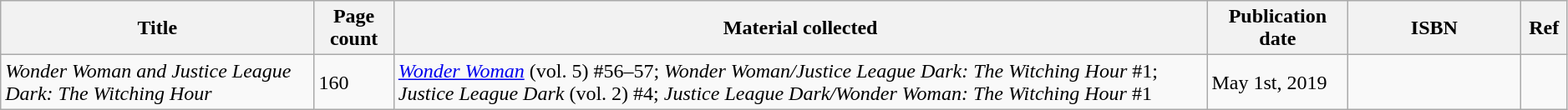<table class="wikitable collapsible collapsed sortable" width=99%>
<tr>
<th scope="col" width="20%">Title</th>
<th scope="col">Page count</th>
<th scope="col">Material collected</th>
<th scope="col" width="9%">Publication date</th>
<th scope="col" width="11%" class=unsortable>ISBN</th>
<th scope="col" width="3%" class=unsortable>Ref</th>
</tr>
<tr>
<td scope "row"><em>Wonder Woman and Justice League Dark: The Witching Hour</em></td>
<td>160</td>
<td><em><a href='#'>Wonder Woman</a></em> (vol. 5) #56–57; <em>Wonder Woman/Justice League Dark: The Witching Hour</em> #1; <em>Justice League Dark</em> (vol. 2) #4; <em>Justice League Dark/Wonder Woman: The Witching Hour</em> #1</td>
<td>May 1st, 2019</td>
<td></td>
<td></td>
</tr>
</table>
